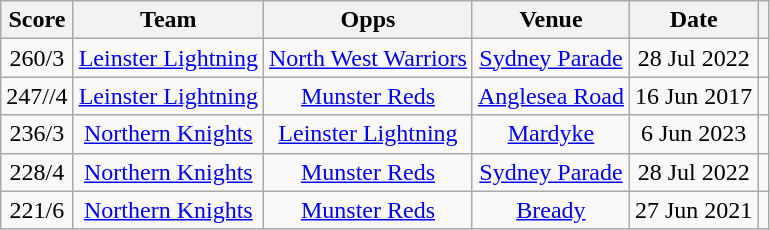<table class="wikitable" style="text-align:center;">
<tr>
<th>Score</th>
<th>Team</th>
<th>Opps</th>
<th>Venue</th>
<th>Date</th>
<th></th>
</tr>
<tr>
<td>260/3</td>
<td><a href='#'>Leinster Lightning</a></td>
<td><a href='#'>North West Warriors</a></td>
<td><a href='#'>Sydney Parade</a></td>
<td>28 Jul 2022</td>
<td></td>
</tr>
<tr>
<td>247//4</td>
<td><a href='#'>Leinster Lightning</a></td>
<td><a href='#'>Munster Reds</a></td>
<td><a href='#'>Anglesea Road</a></td>
<td>16 Jun 2017</td>
<td></td>
</tr>
<tr>
<td>236/3</td>
<td><a href='#'>Northern Knights</a></td>
<td><a href='#'>Leinster Lightning</a></td>
<td><a href='#'>Mardyke</a></td>
<td>6 Jun 2023</td>
<td></td>
</tr>
<tr>
<td>228/4</td>
<td><a href='#'>Northern Knights</a></td>
<td><a href='#'>Munster Reds</a></td>
<td><a href='#'>Sydney Parade</a></td>
<td>28 Jul 2022</td>
<td></td>
</tr>
<tr>
<td>221/6</td>
<td><a href='#'>Northern Knights</a></td>
<td><a href='#'>Munster Reds</a></td>
<td><a href='#'>Bready</a></td>
<td>27 Jun 2021</td>
<td></td>
</tr>
</table>
